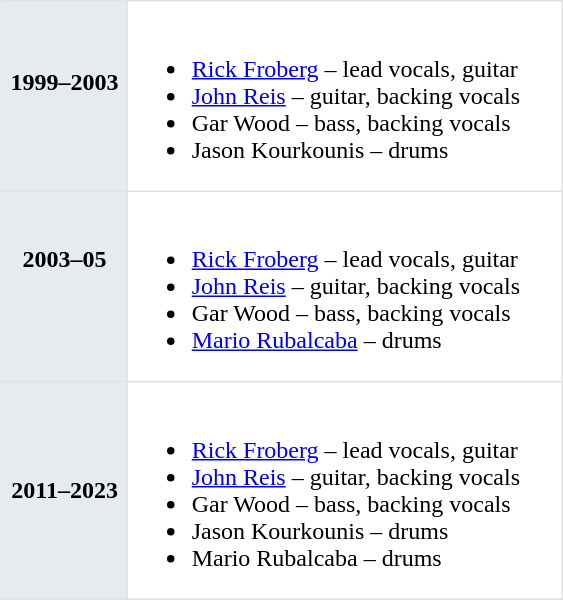<table class="toccolours"  border=1 cellpadding=2 cellspacing=0 style="float: right; width: 375px; margin: 0 0 1em 1em; border-collapse: collapse; border: 1px solid #E2E2E2;">
<tr>
<th bgcolor="#E7EBEE">1999–2003<br><br></th>
<td><br><ul><li><a href='#'>Rick Froberg</a> – lead vocals, guitar</li><li><a href='#'>John Reis</a> – guitar, backing vocals</li><li>Gar Wood – bass, backing vocals</li><li>Jason Kourkounis – drums</li></ul></td>
</tr>
<tr>
<th bgcolor="#E7EBEE">2003–05<br><br><br></th>
<td><br><ul><li><a href='#'>Rick Froberg</a> – lead vocals, guitar</li><li><a href='#'>John Reis</a> – guitar, backing vocals</li><li>Gar Wood – bass, backing vocals</li><li><a href='#'>Mario Rubalcaba</a> – drums</li></ul></td>
</tr>
<tr>
<th bgcolor="#E7EBEE">2011–2023<br></th>
<td><br><ul><li><a href='#'>Rick Froberg</a> – lead vocals, guitar</li><li><a href='#'>John Reis</a> – guitar, backing vocals</li><li>Gar Wood – bass, backing vocals</li><li>Jason Kourkounis – drums</li><li>Mario Rubalcaba – drums</li></ul></td>
</tr>
<tr>
</tr>
</table>
